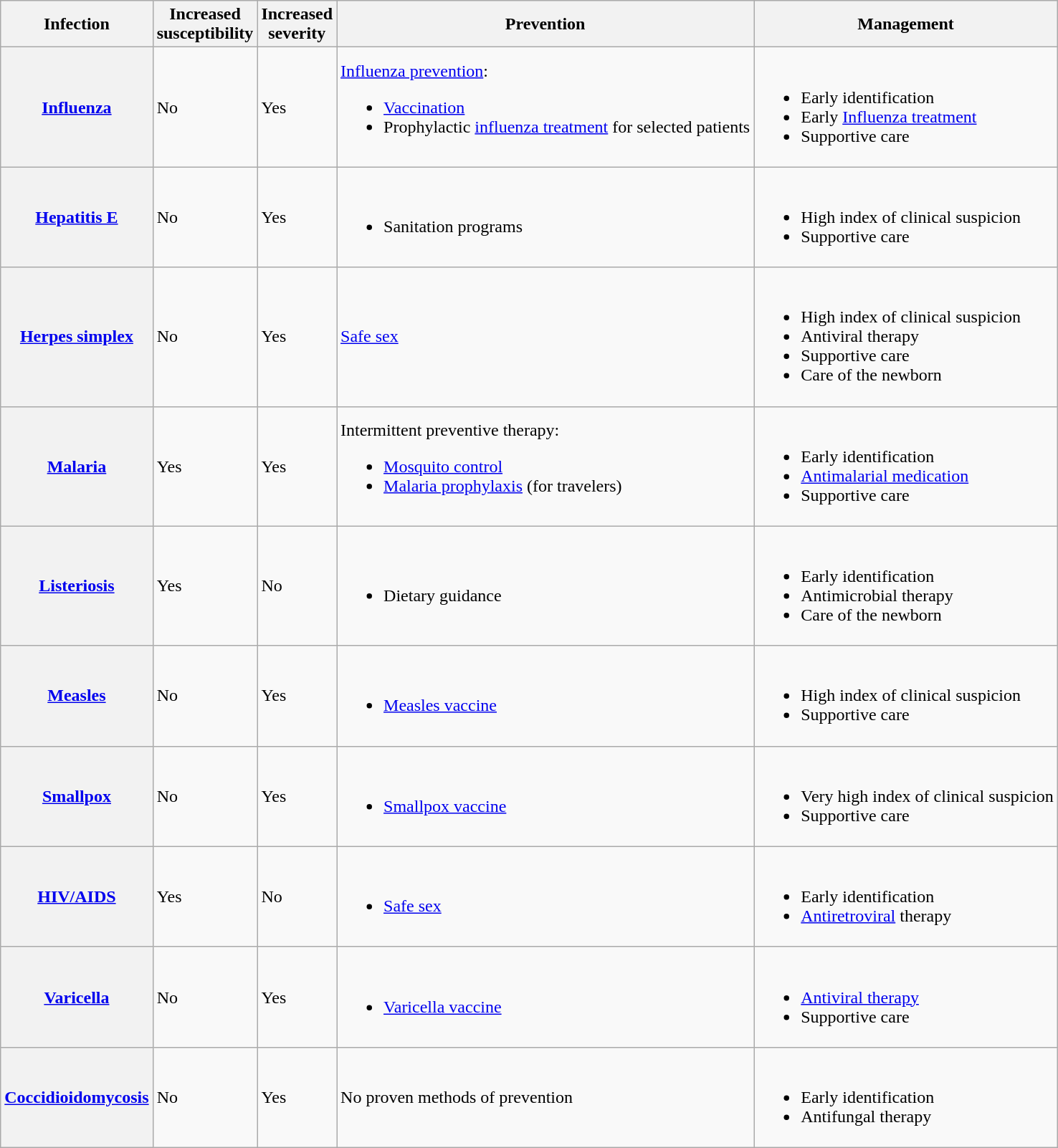<table class="wikitable">
<tr>
<th>Infection</th>
<th>Increased<br> susceptibility</th>
<th>Increased<br> severity</th>
<th>Prevention</th>
<th>Management</th>
</tr>
<tr>
<th><a href='#'>Influenza</a></th>
<td>No</td>
<td>Yes</td>
<td><a href='#'>Influenza prevention</a>:<br><ul><li><a href='#'>Vaccination</a></li><li>Prophylactic <a href='#'>influenza treatment</a> for selected patients</li></ul></td>
<td><br><ul><li>Early identification</li><li>Early <a href='#'>Influenza treatment</a></li><li>Supportive care</li></ul></td>
</tr>
<tr>
<th><a href='#'>Hepatitis E</a></th>
<td>No</td>
<td>Yes</td>
<td><br><ul><li>Sanitation programs</li></ul></td>
<td><br><ul><li>High index of clinical suspicion</li><li>Supportive care</li></ul></td>
</tr>
<tr>
<th><a href='#'>Herpes simplex</a></th>
<td>No</td>
<td>Yes</td>
<td><a href='#'>Safe sex</a></td>
<td><br><ul><li>High index of clinical suspicion</li><li>Antiviral therapy</li><li>Supportive care</li><li>Care of the newborn</li></ul></td>
</tr>
<tr>
<th><a href='#'>Malaria</a></th>
<td>Yes</td>
<td>Yes</td>
<td>Intermittent preventive therapy:<br><ul><li><a href='#'>Mosquito control</a></li><li><a href='#'>Malaria prophylaxis</a> (for travelers)</li></ul></td>
<td><br><ul><li>Early identification</li><li><a href='#'>Antimalarial medication</a></li><li>Supportive care</li></ul></td>
</tr>
<tr>
<th><a href='#'>Listeriosis</a></th>
<td>Yes</td>
<td>No</td>
<td><br><ul><li>Dietary guidance</li></ul></td>
<td><br><ul><li>Early identification</li><li>Antimicrobial therapy</li><li>Care of the newborn</li></ul></td>
</tr>
<tr>
<th><a href='#'>Measles</a></th>
<td>No</td>
<td>Yes</td>
<td><br><ul><li><a href='#'>Measles vaccine</a></li></ul></td>
<td><br><ul><li>High index of clinical suspicion</li><li>Supportive care</li></ul></td>
</tr>
<tr>
<th><a href='#'>Smallpox</a></th>
<td>No</td>
<td>Yes</td>
<td><br><ul><li><a href='#'>Smallpox vaccine</a></li></ul></td>
<td><br><ul><li>Very high index of clinical suspicion</li><li>Supportive care</li></ul></td>
</tr>
<tr>
<th><a href='#'>HIV/AIDS</a></th>
<td>Yes</td>
<td>No</td>
<td><br><ul><li><a href='#'>Safe sex</a></li></ul></td>
<td><br><ul><li>Early identification</li><li><a href='#'>Antiretroviral</a> therapy</li></ul></td>
</tr>
<tr>
<th><a href='#'>Varicella</a></th>
<td>No</td>
<td>Yes</td>
<td><br><ul><li><a href='#'>Varicella vaccine</a></li></ul></td>
<td><br><ul><li><a href='#'>Antiviral therapy</a></li><li>Supportive care</li></ul></td>
</tr>
<tr>
<th><a href='#'>Coccidioidomycosis</a></th>
<td>No</td>
<td>Yes</td>
<td>No proven methods of prevention</td>
<td><br><ul><li>Early identification</li><li>Antifungal therapy</li></ul></td>
</tr>
</table>
